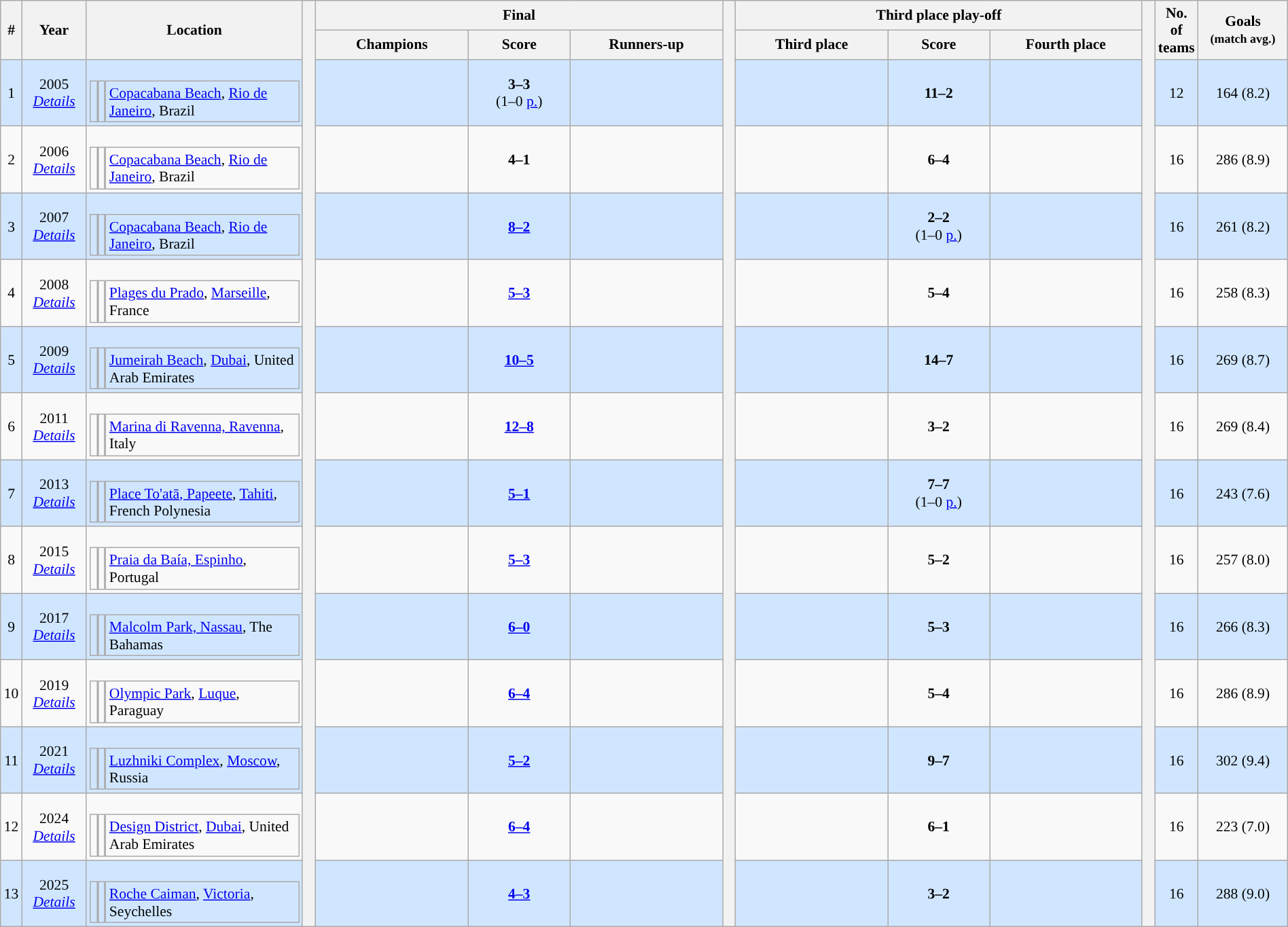<table class="wikitable nowrap" style="font-size:90%; width:100%; text-align:center">
<tr>
<th width=1% rowspan=2>#</th>
<th width=5% rowspan=2>Year</th>
<th width=17% rowspan=2>Location</th>
<th width=1% rowspan=15></th>
<th colspan=3>Final</th>
<th width=1% rowspan=15></th>
<th colspan=3>Third place play-off</th>
<th width=1% rowspan=15></th>
<th width=3% rowspan=2>No. of<br>teams</th>
<th width=8% rowspan=2>Goals<br><small>(match avg.)</small></th>
</tr>
<tr>
<th style="width:12%;">Champions</th>
<th style="width:8%;">Score</th>
<th style="width:12%;">Runners-up</th>
<th style="width:12%;">Third place</th>
<th style="width:8%;">Score</th>
<th style="width:12%;">Fourth place</th>
</tr>
<tr style="background:#d0e6ff;">
<td>1</td>
<td>2005<br><em><a href='#'>Details</a></em></td>
<td><br><table cellspacing=0>
<tr>
<td align=left></td>
<td></td>
<td align=left><a href='#'>Copacabana Beach</a>, <a href='#'>Rio de Janeiro</a>, Brazil</td>
</tr>
</table>
</td>
<td><strong></strong></td>
<td><strong>3–3 </strong><br>(1–0 <a href='#'>p.</a>)</td>
<td></td>
<td></td>
<td><strong>11–2</strong></td>
<td></td>
<td>12</td>
<td>164 (8.2)</td>
</tr>
<tr>
<td>2</td>
<td>2006<br><em><a href='#'>Details</a></em></td>
<td><br><table cellspacing=0>
<tr>
<td align=left></td>
<td></td>
<td align=left><a href='#'>Copacabana Beach</a>, <a href='#'>Rio de Janeiro</a>, Brazil</td>
</tr>
</table>
</td>
<td><strong></strong></td>
<td><strong>4–1</strong></td>
<td></td>
<td></td>
<td><strong>6–4</strong></td>
<td></td>
<td>16</td>
<td>286 (8.9)</td>
</tr>
<tr style="background:#d0e6ff;">
<td>3</td>
<td>2007<br><em><a href='#'>Details</a></em></td>
<td><br><table cellspacing=0>
<tr>
<td align=left></td>
<td></td>
<td align=left><a href='#'>Copacabana Beach</a>, <a href='#'>Rio de Janeiro</a>, Brazil</td>
</tr>
</table>
</td>
<td><strong></strong></td>
<td><strong><a href='#'>8–2</a></strong></td>
<td></td>
<td></td>
<td><strong>2–2 </strong><br>(1–0 <a href='#'>p.</a>)</td>
<td></td>
<td>16</td>
<td>261 (8.2)</td>
</tr>
<tr>
<td>4</td>
<td>2008<br><em><a href='#'>Details</a></em></td>
<td><br><table cellspacing=0>
<tr>
<td align=left></td>
<td></td>
<td align=left><a href='#'>Plages du Prado</a>, <a href='#'>Marseille</a>, France</td>
</tr>
</table>
</td>
<td><strong></strong></td>
<td><strong><a href='#'>5–3</a></strong></td>
<td></td>
<td></td>
<td><strong>5–4</strong></td>
<td></td>
<td>16</td>
<td>258 (8.3)</td>
</tr>
<tr style="background:#d0e6ff;">
<td>5</td>
<td>2009<br><em><a href='#'>Details</a></em></td>
<td><br><table cellspacing=0>
<tr>
<td align=left></td>
<td></td>
<td align=left><a href='#'>Jumeirah Beach</a>, <a href='#'>Dubai</a>, United Arab Emirates</td>
</tr>
</table>
</td>
<td><strong></strong></td>
<td><strong><a href='#'>10–5</a></strong></td>
<td></td>
<td></td>
<td><strong>14–7</strong></td>
<td></td>
<td>16</td>
<td>269 (8.7)</td>
</tr>
<tr>
<td>6</td>
<td>2011<br><em><a href='#'>Details</a></em></td>
<td><br><table cellspacing=0>
<tr>
<td align=left></td>
<td></td>
<td align=left><a href='#'>Marina di Ravenna, Ravenna</a>, Italy</td>
</tr>
</table>
</td>
<td><strong></strong></td>
<td><strong><a href='#'>12–8</a></strong></td>
<td></td>
<td></td>
<td><strong>3–2</strong></td>
<td></td>
<td>16</td>
<td>269 (8.4)</td>
</tr>
<tr style="background:#d0e6ff;">
<td>7</td>
<td>2013<br><em><a href='#'>Details</a></em></td>
<td><br><table cellspacing=0>
<tr>
<td align=left></td>
<td></td>
<td align=left><a href='#'>Place To'atā, Papeete</a>, <a href='#'>Tahiti</a>, French Polynesia</td>
</tr>
</table>
</td>
<td><strong></strong></td>
<td><strong><a href='#'>5–1</a></strong></td>
<td></td>
<td></td>
<td><strong>7–7 </strong><br>(1–0 <a href='#'>p.</a>)</td>
<td></td>
<td>16</td>
<td>243 (7.6)</td>
</tr>
<tr>
<td>8</td>
<td>2015<br><em><a href='#'>Details</a></em></td>
<td><br><table cellspacing=0>
<tr>
<td align=left></td>
<td></td>
<td align=left><a href='#'>Praia da Baía, Espinho</a>, Portugal</td>
</tr>
</table>
</td>
<td><strong></strong></td>
<td><strong><a href='#'>5–3</a></strong></td>
<td></td>
<td></td>
<td><strong>5–2</strong></td>
<td></td>
<td>16</td>
<td>257 (8.0)</td>
</tr>
<tr style="background:#d0e6ff;">
<td>9</td>
<td>2017<br><em><a href='#'>Details</a></em></td>
<td><br><table cellspacing=0>
<tr>
<td align=left></td>
<td></td>
<td align=left><a href='#'>Malcolm Park, Nassau</a>, The Bahamas</td>
</tr>
</table>
</td>
<td><strong></strong></td>
<td><strong><a href='#'>6–0</a></strong></td>
<td></td>
<td></td>
<td><strong>5–3</strong></td>
<td></td>
<td>16</td>
<td>266 (8.3)</td>
</tr>
<tr>
<td>10</td>
<td>2019<br><em><a href='#'>Details</a></em></td>
<td><br><table cellspacing=0>
<tr>
<td align=left></td>
<td></td>
<td align=left><a href='#'>Olympic Park</a>, <a href='#'>Luque</a>, Paraguay</td>
</tr>
</table>
</td>
<td><strong></strong></td>
<td><strong><a href='#'>6–4</a></strong></td>
<td></td>
<td></td>
<td><strong>5–4</strong></td>
<td></td>
<td>16</td>
<td>286 (8.9)</td>
</tr>
<tr style="background:#d0e6ff;">
<td>11</td>
<td>2021<br><em><a href='#'>Details</a></em></td>
<td><br><table cellspacing=0>
<tr>
<td align=left></td>
<td></td>
<td align=left><a href='#'>Luzhniki Complex</a>, <a href='#'>Moscow</a>, Russia</td>
</tr>
</table>
</td>
<td><strong></strong></td>
<td><strong><a href='#'>5–2</a></strong></td>
<td></td>
<td></td>
<td><strong>9–7</strong></td>
<td></td>
<td>16</td>
<td>302 (9.4)</td>
</tr>
<tr>
<td>12</td>
<td>2024<br><em><a href='#'>Details</a></em></td>
<td><br><table cellspacing=0>
<tr>
<td align=left></td>
<td></td>
<td align=left><a href='#'>Design District</a>, <a href='#'>Dubai</a>, United Arab Emirates</td>
</tr>
</table>
</td>
<td><strong></strong></td>
<td><strong><a href='#'>6–4</a></strong></td>
<td></td>
<td></td>
<td><strong>6–1</strong></td>
<td></td>
<td>16</td>
<td>223 (7.0)</td>
</tr>
<tr style="background:#d0e6ff;">
<td>13</td>
<td>2025<br><em><a href='#'>Details</a></em></td>
<td><br><table cellspacing=0>
<tr>
<td align=left></td>
<td></td>
<td align=left><a href='#'>Roche Caiman</a>, <a href='#'>Victoria</a>, Seychelles</td>
</tr>
</table>
</td>
<td><strong></strong></td>
<td><strong><a href='#'>4–3</a></strong></td>
<td></td>
<td></td>
<td><strong>3–2</strong></td>
<td></td>
<td>16</td>
<td>288 (9.0)</td>
</tr>
</table>
